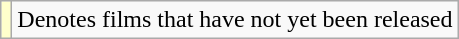<table class="wikitable">
<tr>
<td style="background:#FFFFCC;"></td>
<td>Denotes films that have not yet been released</td>
</tr>
</table>
